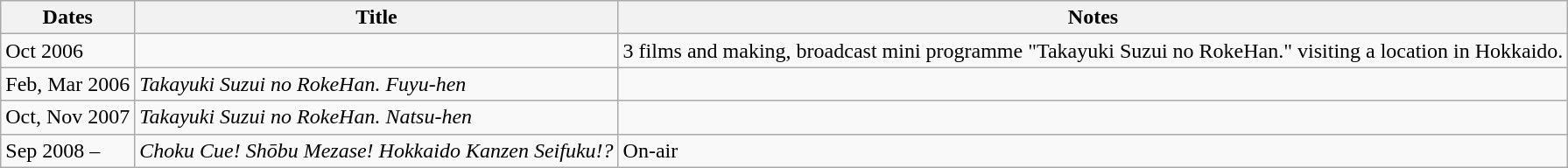<table class="wikitable">
<tr>
<th>Dates</th>
<th>Title</th>
<th>Notes</th>
</tr>
<tr>
<td>Oct 2006</td>
<td><em></em></td>
<td>3 films and making, broadcast mini programme "Takayuki Suzui no RokeHan." visiting a location in Hokkaido.</td>
</tr>
<tr>
<td>Feb, Mar 2006</td>
<td><em>Takayuki Suzui no RokeHan. Fuyu-hen</em></td>
<td></td>
</tr>
<tr>
<td>Oct, Nov 2007</td>
<td><em>Takayuki Suzui no RokeHan. Natsu-hen</em></td>
<td></td>
</tr>
<tr>
<td>Sep 2008 –</td>
<td><em>Choku Cue! Shōbu Mezase! Hokkaido Kanzen Seifuku!?</em></td>
<td>On-air</td>
</tr>
</table>
